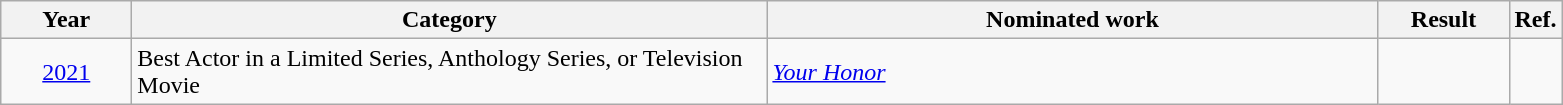<table class=wikitable>
<tr>
<th scope="col" style="width:5em;">Year</th>
<th scope="col" style="width:26em;">Category</th>
<th scope="col" style="width:25em;">Nominated work</th>
<th scope="col" style="width:5em;">Result</th>
<th>Ref.</th>
</tr>
<tr>
<td style="text-align:center;"><a href='#'>2021</a></td>
<td>Best Actor in a Limited Series, Anthology Series, or Television Movie</td>
<td><em><a href='#'>Your Honor</a></em></td>
<td></td>
<td style="text-align:center;"></td>
</tr>
</table>
